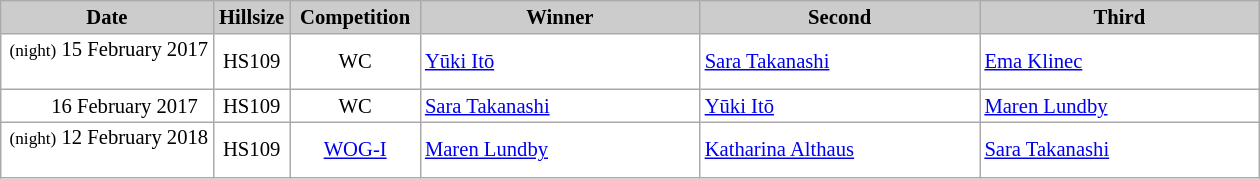<table class="wikitable plainrowheaders" style="background:#fff; font-size:86%; line-height:15px; border:grey solid 1px; border-collapse:collapse;">
<tr style="background:#ccc; text-align:center;">
<th style="background:#ccc;" width="135">Date</th>
<th style="background:#ccc;" width="45">Hillsize</th>
<th style="background:#ccc;" width="80">Competition</th>
<th style="background:#ccc;" width="180">Winner</th>
<th style="background:#ccc;" width="180">Second</th>
<th style="background:#ccc;" width="180">Third</th>
</tr>
<tr>
<td align=right><small>(night)</small> 15 February 2017  </td>
<td align=center>HS109</td>
<td align=center>WC</td>
<td> <a href='#'>Yūki Itō</a></td>
<td> <a href='#'>Sara Takanashi</a></td>
<td> <a href='#'>Ema Klinec</a></td>
</tr>
<tr>
<td align=right>16 February 2017  </td>
<td align=center>HS109</td>
<td align=center>WC</td>
<td> <a href='#'>Sara Takanashi</a></td>
<td> <a href='#'>Yūki Itō</a></td>
<td> <a href='#'>Maren Lundby</a></td>
</tr>
<tr>
<td align=right><small>(night)</small> 12 February 2018  </td>
<td align=center>HS109</td>
<td align=center><a href='#'>WOG-I</a></td>
<td> <a href='#'>Maren Lundby</a></td>
<td> <a href='#'>Katharina Althaus</a></td>
<td> <a href='#'>Sara Takanashi</a></td>
</tr>
</table>
